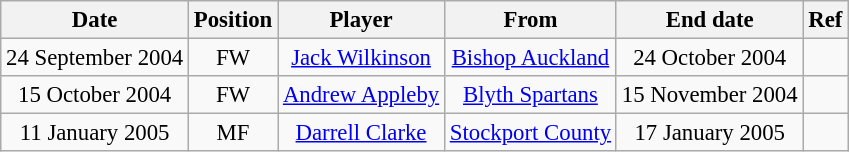<table class="wikitable" style="font-size: 95%; text-align: center;">
<tr>
<th>Date</th>
<th>Position</th>
<th>Player</th>
<th>From</th>
<th>End date</th>
<th>Ref</th>
</tr>
<tr>
<td>24 September 2004</td>
<td>FW</td>
<td><a href='#'>Jack Wilkinson</a></td>
<td><a href='#'>Bishop Auckland</a></td>
<td>24 October 2004</td>
<td></td>
</tr>
<tr>
<td>15 October 2004</td>
<td>FW</td>
<td><a href='#'>Andrew Appleby</a></td>
<td><a href='#'>Blyth Spartans</a></td>
<td>15 November 2004</td>
<td></td>
</tr>
<tr>
<td>11 January 2005</td>
<td>MF</td>
<td><a href='#'>Darrell Clarke</a></td>
<td><a href='#'>Stockport County</a></td>
<td>17 January 2005</td>
<td></td>
</tr>
</table>
